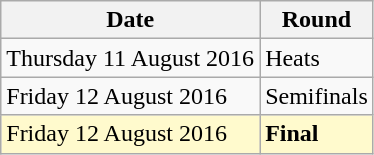<table class="wikitable">
<tr>
<th>Date</th>
<th>Round</th>
</tr>
<tr>
<td>Thursday 11 August 2016</td>
<td>Heats</td>
</tr>
<tr>
<td>Friday 12 August 2016</td>
<td>Semifinals</td>
</tr>
<tr>
<td style=background:lemonchiffon>Friday 12 August 2016</td>
<td style=background:lemonchiffon><strong>Final</strong></td>
</tr>
</table>
